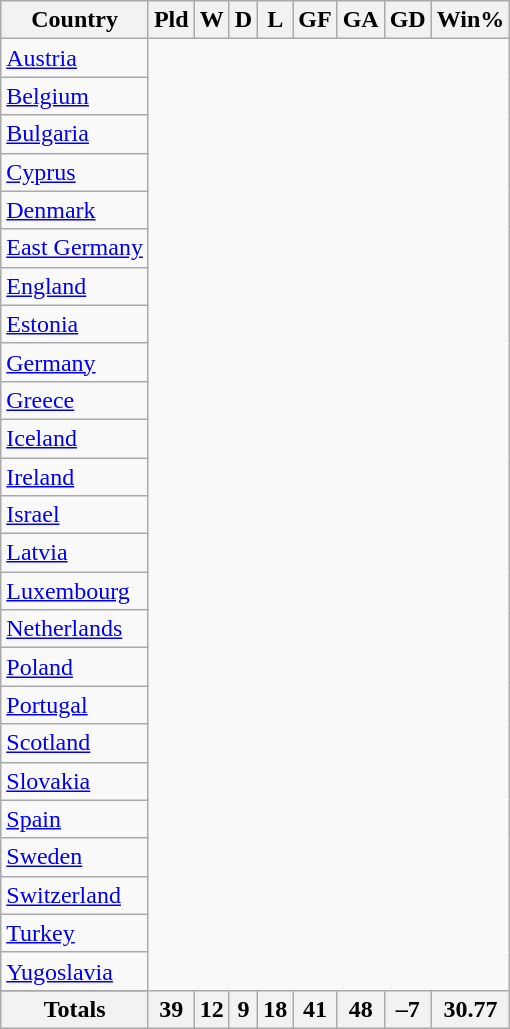<table class="wikitable sortable" style="text-align:center">
<tr>
<th>Country</th>
<th>Pld</th>
<th>W</th>
<th>D</th>
<th>L</th>
<th>GF</th>
<th>GA</th>
<th>GD</th>
<th>Win%</th>
</tr>
<tr>
<td align=left> <a href='#'>Austria</a><br></td>
</tr>
<tr>
<td align=left> <a href='#'>Belgium</a><br></td>
</tr>
<tr>
<td align=left> <a href='#'>Bulgaria</a><br></td>
</tr>
<tr>
<td align=left> <a href='#'>Cyprus</a><br></td>
</tr>
<tr>
<td align=left> <a href='#'>Denmark</a><br></td>
</tr>
<tr>
<td align=left> <a href='#'>East Germany</a><br></td>
</tr>
<tr>
<td align=left> <a href='#'>England</a><br></td>
</tr>
<tr>
<td align=left> <a href='#'>Estonia</a><br></td>
</tr>
<tr>
<td align=left> <a href='#'>Germany</a><br></td>
</tr>
<tr>
<td align=left> <a href='#'>Greece</a><br></td>
</tr>
<tr>
<td align=left> <a href='#'>Iceland</a><br></td>
</tr>
<tr>
<td align=left> <a href='#'>Ireland</a><br></td>
</tr>
<tr>
<td align=left> <a href='#'>Israel</a><br></td>
</tr>
<tr>
<td align=left> <a href='#'>Latvia</a><br></td>
</tr>
<tr>
<td align=left> <a href='#'>Luxembourg</a><br></td>
</tr>
<tr>
<td align=left> <a href='#'>Netherlands</a><br></td>
</tr>
<tr>
<td align=left> <a href='#'>Poland</a><br></td>
</tr>
<tr>
<td align=left> <a href='#'>Portugal</a><br></td>
</tr>
<tr>
<td align=left> <a href='#'>Scotland</a><br></td>
</tr>
<tr>
<td align=left> <a href='#'>Slovakia</a><br></td>
</tr>
<tr>
<td align=left> <a href='#'>Spain</a><br></td>
</tr>
<tr>
<td align=left> <a href='#'>Sweden</a><br></td>
</tr>
<tr>
<td align=left> <a href='#'>Switzerland</a><br></td>
</tr>
<tr>
<td align=left> <a href='#'>Turkey</a><br></td>
</tr>
<tr>
<td align=left> <a href='#'>Yugoslavia</a><br></td>
</tr>
<tr>
</tr>
<tr class="sortbottom">
<th>Totals</th>
<th><strong>39</strong></th>
<th><strong>12</strong></th>
<th><strong>9</strong></th>
<th><strong>18</strong></th>
<th><strong>41</strong></th>
<th><strong>48</strong></th>
<th><strong>–7</strong></th>
<th><strong>30.77</strong></th>
</tr>
</table>
